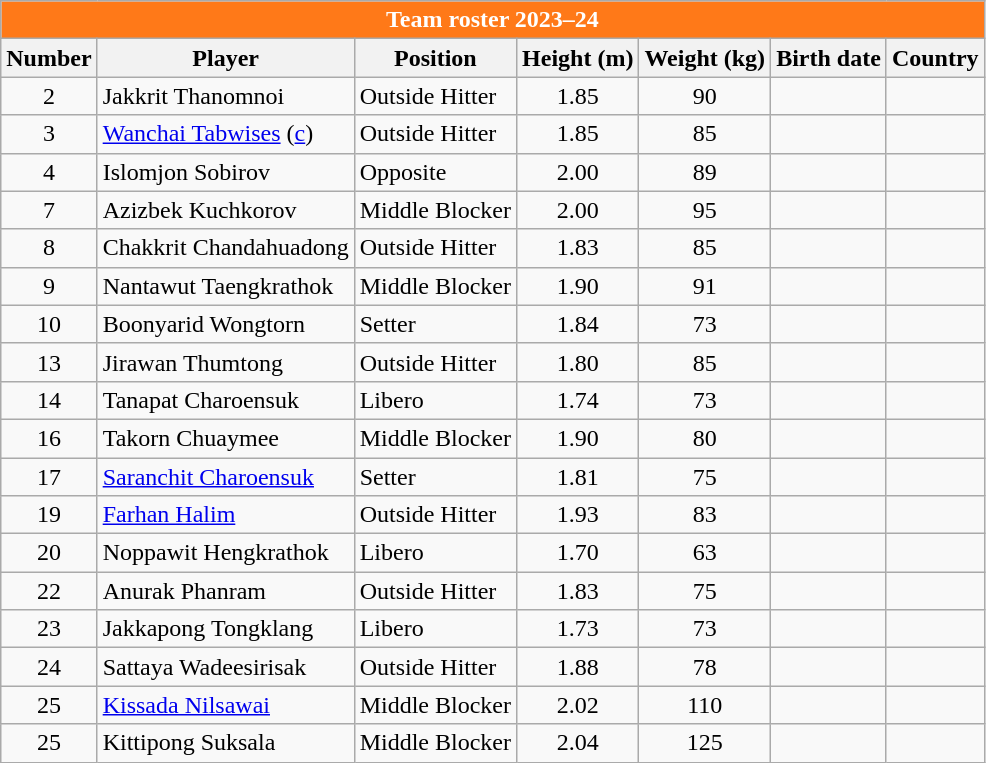<table class="wikitable sortable" style="font-size:100%; text-align:left;">
<tr>
<th colspan="7" style="background:#FF7918; color:#FFFFFF;">Team roster 2023–24</th>
</tr>
<tr>
<th>Number</th>
<th>Player</th>
<th>Position</th>
<th>Height (m)</th>
<th>Weight (kg)</th>
<th>Birth date</th>
<th>Country</th>
</tr>
<tr>
<td align=center>2</td>
<td>Jakkrit Thanomnoi</td>
<td>Outside Hitter</td>
<td align=center>1.85</td>
<td align=center>90</td>
<td></td>
<td></td>
</tr>
<tr>
<td align=center>3</td>
<td><a href='#'>Wanchai Tabwises</a> (<a href='#'>c</a>)</td>
<td>Outside Hitter</td>
<td align=center>1.85</td>
<td align=center>85</td>
<td></td>
<td></td>
</tr>
<tr>
<td align=center>4</td>
<td>Islomjon Sobirov</td>
<td>Opposite</td>
<td align=center>2.00</td>
<td align=center>89</td>
<td></td>
<td></td>
</tr>
<tr>
<td align=center>7</td>
<td>Azizbek Kuchkorov</td>
<td>Middle Blocker</td>
<td align=center>2.00</td>
<td align=center>95</td>
<td></td>
<td></td>
</tr>
<tr>
<td align=center>8</td>
<td>Chakkrit Chandahuadong</td>
<td>Outside Hitter</td>
<td align=center>1.83</td>
<td align=center>85</td>
<td></td>
<td></td>
</tr>
<tr>
<td align=center>9</td>
<td>Nantawut Taengkrathok</td>
<td>Middle Blocker</td>
<td align=center>1.90</td>
<td align=center>91</td>
<td></td>
<td></td>
</tr>
<tr>
<td align=center>10</td>
<td>Boonyarid Wongtorn</td>
<td>Setter</td>
<td align=center>1.84</td>
<td align=center>73</td>
<td></td>
<td></td>
</tr>
<tr>
<td align=center>13</td>
<td>Jirawan Thumtong</td>
<td>Outside Hitter</td>
<td align=center>1.80</td>
<td align=center>85</td>
<td></td>
<td></td>
</tr>
<tr>
<td align=center>14</td>
<td>Tanapat Charoensuk</td>
<td>Libero</td>
<td align=center>1.74</td>
<td align=center>73</td>
<td></td>
<td></td>
</tr>
<tr>
<td align=center>16</td>
<td>Takorn Chuaymee</td>
<td>Middle Blocker</td>
<td align=center>1.90</td>
<td align=center>80</td>
<td></td>
<td></td>
</tr>
<tr>
<td align=center>17</td>
<td><a href='#'>Saranchit Charoensuk</a></td>
<td>Setter</td>
<td align=center>1.81</td>
<td align=center>75</td>
<td></td>
<td></td>
</tr>
<tr>
<td align=center>19</td>
<td><a href='#'>Farhan Halim</a></td>
<td>Outside Hitter</td>
<td align=center>1.93</td>
<td align=center>83</td>
<td></td>
<td></td>
</tr>
<tr>
<td align=center>20</td>
<td>Noppawit Hengkrathok</td>
<td>Libero</td>
<td align=center>1.70</td>
<td align=center>63</td>
<td></td>
<td></td>
</tr>
<tr>
<td align=center>22</td>
<td>Anurak Phanram</td>
<td>Outside Hitter</td>
<td align=center>1.83</td>
<td align=center>75</td>
<td></td>
<td></td>
</tr>
<tr>
<td align=center>23</td>
<td>Jakkapong Tongklang</td>
<td>Libero</td>
<td align=center>1.73</td>
<td align=center>73</td>
<td></td>
<td></td>
</tr>
<tr>
<td align=center>24</td>
<td>Sattaya Wadeesirisak</td>
<td>Outside Hitter</td>
<td align=center>1.88</td>
<td align=center>78</td>
<td></td>
<td></td>
</tr>
<tr>
<td align=center>25</td>
<td><a href='#'>Kissada Nilsawai</a></td>
<td>Middle Blocker</td>
<td align=center>2.02</td>
<td align=center>110</td>
<td></td>
<td></td>
</tr>
<tr>
<td align=center>25</td>
<td>Kittipong Suksala</td>
<td>Middle Blocker</td>
<td align=center>2.04</td>
<td align=center>125</td>
<td></td>
<td></td>
</tr>
</table>
